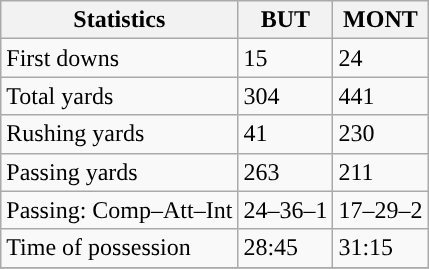<table class="wikitable" style="float: left;">
<tr>
<th>Statistics</th>
<th>BUT</th>
<th>MONT</th>
</tr>
<tr>
<td>First downs</td>
<td>15</td>
<td>24</td>
</tr>
<tr>
<td>Total yards</td>
<td>304</td>
<td>441</td>
</tr>
<tr>
<td>Rushing yards</td>
<td>41</td>
<td>230</td>
</tr>
<tr>
<td>Passing yards</td>
<td>263</td>
<td>211</td>
</tr>
<tr>
<td>Passing: Comp–Att–Int</td>
<td>24–36–1</td>
<td>17–29–2</td>
</tr>
<tr>
<td>Time of possession</td>
<td>28:45</td>
<td>31:15</td>
</tr>
<tr>
</tr>
</table>
